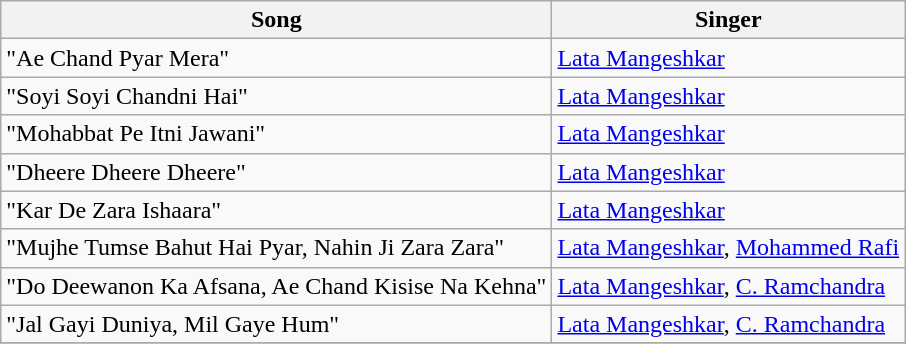<table class="wikitable">
<tr>
<th>Song</th>
<th>Singer</th>
</tr>
<tr>
<td>"Ae Chand Pyar Mera"</td>
<td><a href='#'>Lata Mangeshkar</a></td>
</tr>
<tr>
<td>"Soyi Soyi Chandni Hai"</td>
<td><a href='#'>Lata Mangeshkar</a></td>
</tr>
<tr>
<td>"Mohabbat Pe Itni Jawani"</td>
<td><a href='#'>Lata Mangeshkar</a></td>
</tr>
<tr>
<td>"Dheere Dheere Dheere"</td>
<td><a href='#'>Lata Mangeshkar</a></td>
</tr>
<tr>
<td>"Kar De Zara Ishaara"</td>
<td><a href='#'>Lata Mangeshkar</a></td>
</tr>
<tr>
<td>"Mujhe Tumse Bahut Hai Pyar, Nahin Ji Zara Zara"</td>
<td><a href='#'>Lata Mangeshkar</a>, <a href='#'>Mohammed Rafi</a></td>
</tr>
<tr>
<td>"Do Deewanon Ka Afsana, Ae Chand Kisise Na Kehna"</td>
<td><a href='#'>Lata Mangeshkar</a>, <a href='#'>C. Ramchandra</a></td>
</tr>
<tr>
<td>"Jal Gayi Duniya, Mil Gaye Hum"</td>
<td><a href='#'>Lata Mangeshkar</a>, <a href='#'>C. Ramchandra</a></td>
</tr>
<tr>
</tr>
</table>
